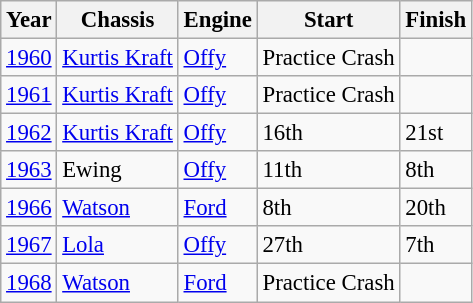<table class="wikitable" style="font-size: 95%;">
<tr>
<th>Year</th>
<th>Chassis</th>
<th>Engine</th>
<th>Start</th>
<th>Finish</th>
</tr>
<tr>
<td><a href='#'>1960</a></td>
<td><a href='#'>Kurtis Kraft</a></td>
<td><a href='#'>Offy</a></td>
<td>Practice Crash</td>
<td></td>
</tr>
<tr>
<td><a href='#'>1961</a></td>
<td><a href='#'>Kurtis Kraft</a></td>
<td><a href='#'>Offy</a></td>
<td>Practice Crash</td>
<td></td>
</tr>
<tr>
<td><a href='#'>1962</a></td>
<td><a href='#'>Kurtis Kraft</a></td>
<td><a href='#'>Offy</a></td>
<td>16th</td>
<td>21st</td>
</tr>
<tr>
<td><a href='#'>1963</a></td>
<td>Ewing</td>
<td><a href='#'>Offy</a></td>
<td>11th</td>
<td>8th</td>
</tr>
<tr>
<td><a href='#'>1966</a></td>
<td><a href='#'>Watson</a></td>
<td><a href='#'>Ford</a></td>
<td>8th</td>
<td>20th</td>
</tr>
<tr>
<td><a href='#'>1967</a></td>
<td><a href='#'>Lola</a></td>
<td><a href='#'>Offy</a></td>
<td>27th</td>
<td>7th</td>
</tr>
<tr>
<td><a href='#'>1968</a></td>
<td><a href='#'>Watson</a></td>
<td><a href='#'>Ford</a></td>
<td>Practice Crash</td>
<td></td>
</tr>
</table>
